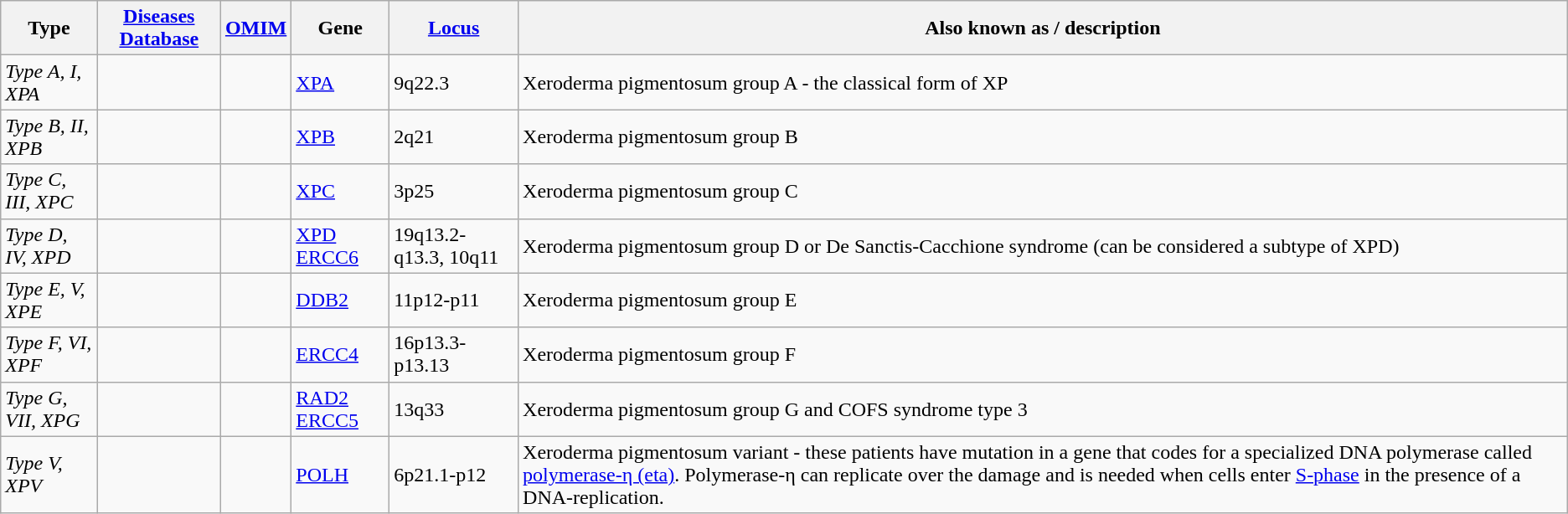<table class="wikitable">
<tr>
<th>Type</th>
<th><a href='#'>Diseases Database</a></th>
<th><a href='#'>OMIM</a></th>
<th>Gene</th>
<th><a href='#'>Locus</a></th>
<th>Also known as / description</th>
</tr>
<tr>
<td><em>Type A, I, XPA</em></td>
<td></td>
<td></td>
<td><a href='#'>XPA</a></td>
<td>9q22.3</td>
<td>Xeroderma pigmentosum group A - the classical form of XP</td>
</tr>
<tr>
<td><em>Type B, II, XPB</em></td>
<td></td>
<td></td>
<td><a href='#'>XPB</a></td>
<td>2q21</td>
<td>Xeroderma pigmentosum group B</td>
</tr>
<tr>
<td><em>Type C, III, XPC</em></td>
<td></td>
<td></td>
<td><a href='#'>XPC</a></td>
<td>3p25</td>
<td>Xeroderma pigmentosum group C</td>
</tr>
<tr>
<td><em>Type D, IV, XPD</em></td>
<td></td>
<td> </td>
<td><a href='#'>XPD</a> <a href='#'>ERCC6</a></td>
<td>19q13.2-q13.3, 10q11</td>
<td>Xeroderma pigmentosum group D or De Sanctis-Cacchione syndrome (can be considered a subtype of XPD)</td>
</tr>
<tr>
<td><em>Type E, V, XPE</em></td>
<td></td>
<td></td>
<td><a href='#'>DDB2</a></td>
<td>11p12-p11</td>
<td>Xeroderma pigmentosum group E</td>
</tr>
<tr>
<td><em>Type F, VI, XPF</em></td>
<td></td>
<td></td>
<td><a href='#'>ERCC4</a></td>
<td>16p13.3-p13.13</td>
<td>Xeroderma pigmentosum group F</td>
</tr>
<tr>
<td><em>Type G, VII, XPG</em></td>
<td></td>
<td> </td>
<td><a href='#'>RAD2</a> <a href='#'>ERCC5</a></td>
<td>13q33</td>
<td>Xeroderma pigmentosum group G and COFS syndrome type 3</td>
</tr>
<tr>
<td><em>Type V, XPV</em></td>
<td></td>
<td></td>
<td><a href='#'>POLH</a></td>
<td>6p21.1-p12</td>
<td>Xeroderma pigmentosum variant - these patients have mutation in a gene that codes for a specialized DNA polymerase called <a href='#'>polymerase-η (eta)</a>. Polymerase-η can replicate over the damage and is needed when cells enter <a href='#'>S-phase</a> in the presence of a DNA-replication.</td>
</tr>
</table>
